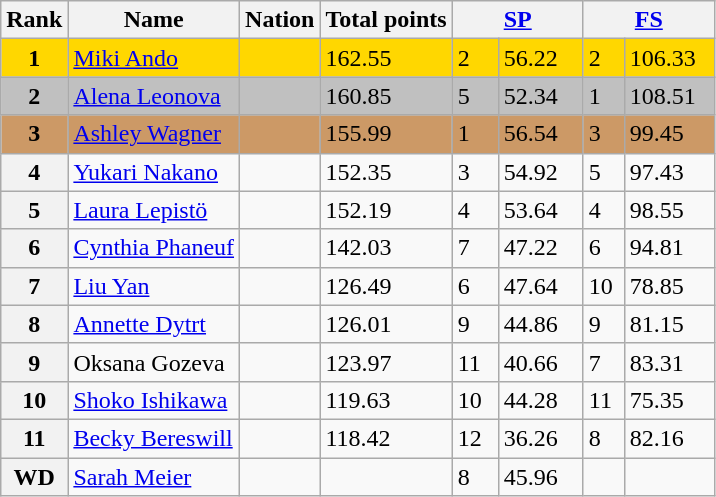<table class="wikitable sortable">
<tr>
<th>Rank</th>
<th>Name</th>
<th>Nation</th>
<th>Total points</th>
<th colspan="2" style="width:80px;"><a href='#'>SP</a></th>
<th colspan="2" style="width:80px;"><a href='#'>FS</a></th>
</tr>
<tr style="background:gold;">
<td style="text-align:center;"><strong>1</strong></td>
<td><a href='#'>Miki Ando</a></td>
<td></td>
<td>162.55</td>
<td>2</td>
<td>56.22</td>
<td>2</td>
<td>106.33</td>
</tr>
<tr style="background:silver;">
<td style="text-align:center;"><strong>2</strong></td>
<td><a href='#'>Alena Leonova</a></td>
<td></td>
<td>160.85</td>
<td>5</td>
<td>52.34</td>
<td>1</td>
<td>108.51</td>
</tr>
<tr style="background:#c96;">
<td style="text-align:center;"><strong>3</strong></td>
<td><a href='#'>Ashley Wagner</a></td>
<td></td>
<td>155.99</td>
<td>1</td>
<td>56.54</td>
<td>3</td>
<td>99.45</td>
</tr>
<tr>
<th>4</th>
<td><a href='#'>Yukari Nakano</a></td>
<td></td>
<td>152.35</td>
<td>3</td>
<td>54.92</td>
<td>5</td>
<td>97.43</td>
</tr>
<tr>
<th>5</th>
<td><a href='#'>Laura Lepistö</a></td>
<td></td>
<td>152.19</td>
<td>4</td>
<td>53.64</td>
<td>4</td>
<td>98.55</td>
</tr>
<tr>
<th>6</th>
<td><a href='#'>Cynthia Phaneuf</a></td>
<td></td>
<td>142.03</td>
<td>7</td>
<td>47.22</td>
<td>6</td>
<td>94.81</td>
</tr>
<tr>
<th>7</th>
<td><a href='#'>Liu Yan</a></td>
<td></td>
<td>126.49</td>
<td>6</td>
<td>47.64</td>
<td>10</td>
<td>78.85</td>
</tr>
<tr>
<th>8</th>
<td><a href='#'>Annette Dytrt</a></td>
<td></td>
<td>126.01</td>
<td>9</td>
<td>44.86</td>
<td>9</td>
<td>81.15</td>
</tr>
<tr>
<th>9</th>
<td>Oksana Gozeva</td>
<td></td>
<td>123.97</td>
<td>11</td>
<td>40.66</td>
<td>7</td>
<td>83.31</td>
</tr>
<tr>
<th>10</th>
<td><a href='#'>Shoko Ishikawa</a></td>
<td></td>
<td>119.63</td>
<td>10</td>
<td>44.28</td>
<td>11</td>
<td>75.35</td>
</tr>
<tr>
<th>11</th>
<td><a href='#'>Becky Bereswill</a></td>
<td></td>
<td>118.42</td>
<td>12</td>
<td>36.26</td>
<td>8</td>
<td>82.16</td>
</tr>
<tr>
<th>WD</th>
<td><a href='#'>Sarah Meier</a></td>
<td></td>
<td></td>
<td>8</td>
<td>45.96</td>
<td></td>
<td></td>
</tr>
</table>
